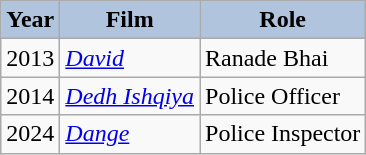<table class="wikitable sortable">
<tr style="text-align:center;">
<th style="background:#B0C4DE;">Year</th>
<th style="background:#B0C4DE;">Film</th>
<th style="background:#B0C4DE;">Role</th>
</tr>
<tr>
<td>2013</td>
<td><em><a href='#'>David</a></em></td>
<td>Ranade Bhai</td>
</tr>
<tr>
<td>2014</td>
<td><em><a href='#'>Dedh Ishqiya</a></em></td>
<td>Police Officer</td>
</tr>
<tr>
<td>2024</td>
<td><em><a href='#'>Dange</a></em></td>
<td>Police Inspector</td>
</tr>
</table>
